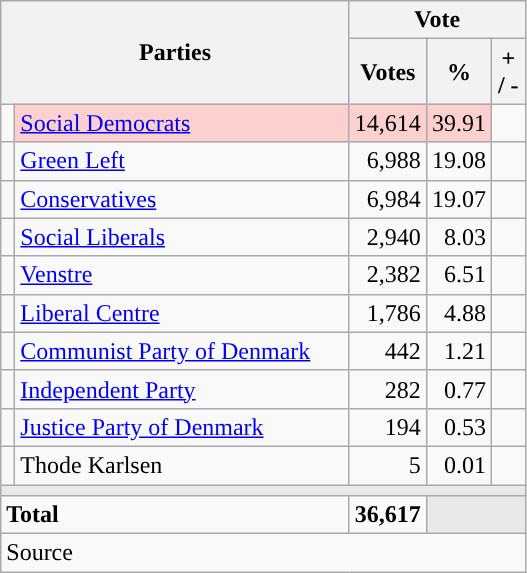<table class="wikitable" style="text-align:right;">
<tr>
<th style="text-align:centre;" rowspan="2" colspan="2" width="225">Parties</th>
<th colspan="3">Vote</th>
</tr>
<tr>
<th width="15">Votes</th>
<th width="15">%</th>
<th width="15">+ / -</th>
</tr>
<tr>
<td width="2" style="color:inherit;background:"></td>
<td bgcolor=#fbd0ce  align="left"><a href='#'>Social Democrats</a></td>
<td bgcolor=#fbd0ce>14,614</td>
<td bgcolor=#fbd0ce>39.91</td>
<td></td>
</tr>
<tr>
<td width="2" style="color:inherit;background:"></td>
<td align="left"><a href='#'>Green Left</a></td>
<td>6,988</td>
<td>19.08</td>
<td></td>
</tr>
<tr>
<td width="2" style="color:inherit;background:"></td>
<td align="left"><a href='#'>Conservatives</a></td>
<td>6,984</td>
<td>19.07</td>
<td></td>
</tr>
<tr>
<td width="2" style="color:inherit;background:"></td>
<td align="left"><a href='#'>Social Liberals</a></td>
<td>2,940</td>
<td>8.03</td>
<td></td>
</tr>
<tr>
<td width="2" style="color:inherit;background:"></td>
<td align="left"><a href='#'>Venstre</a></td>
<td>2,382</td>
<td>6.51</td>
<td></td>
</tr>
<tr>
<td width="2" style="color:inherit;background:"></td>
<td align="left"><a href='#'>Liberal Centre</a></td>
<td>1,786</td>
<td>4.88</td>
<td></td>
</tr>
<tr>
<td width="2" style="color:inherit;background:"></td>
<td align="left"><a href='#'>Communist Party of Denmark</a></td>
<td>442</td>
<td>1.21</td>
<td></td>
</tr>
<tr>
<td width="2" style="color:inherit;background:"></td>
<td align="left"><a href='#'>Independent Party</a></td>
<td>282</td>
<td>0.77</td>
<td></td>
</tr>
<tr>
<td width="2" style="color:inherit;background:"></td>
<td align="left"><a href='#'>Justice Party of Denmark</a></td>
<td>194</td>
<td>0.53</td>
<td></td>
</tr>
<tr>
<td width="2" style="color:inherit;background:"></td>
<td align="left">Thode Karlsen</td>
<td>5</td>
<td>0.01</td>
<td></td>
</tr>
<tr>
<td colspan="7" bgcolor="#E9E9E9"></td>
</tr>
<tr>
<td align="left" colspan="2"><strong>Total</strong></td>
<td><strong>36,617</strong></td>
<td bgcolor="#E9E9E9" colspan="2"></td>
</tr>
<tr>
<td align="left" colspan="6">Source</td>
</tr>
</table>
